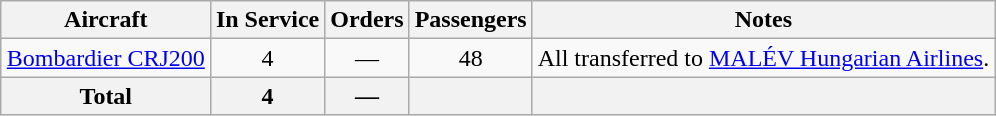<table class="wikitable" style="border-collapse:collapse;text-align:center;margin:1em auto;">
<tr>
<th>Aircraft</th>
<th>In Service</th>
<th>Orders</th>
<th>Passengers</th>
<th>Notes</th>
</tr>
<tr>
<td><a href='#'>Bombardier CRJ200</a></td>
<td>4</td>
<td>—</td>
<td>48</td>
<td>All transferred to <a href='#'>MALÉV Hungarian Airlines</a>.</td>
</tr>
<tr>
<th>Total</th>
<th>4</th>
<th>—</th>
<th></th>
<th></th>
</tr>
</table>
